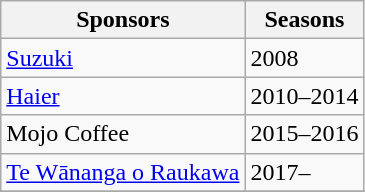<table class="wikitable collapsible">
<tr>
<th>Sponsors</th>
<th>Seasons</th>
</tr>
<tr>
<td><a href='#'>Suzuki</a></td>
<td>2008</td>
</tr>
<tr>
<td><a href='#'>Haier</a></td>
<td>2010–2014</td>
</tr>
<tr>
<td>Mojo Coffee</td>
<td>2015–2016</td>
</tr>
<tr>
<td><a href='#'>Te Wānanga o Raukawa</a></td>
<td>2017–</td>
</tr>
<tr>
</tr>
</table>
